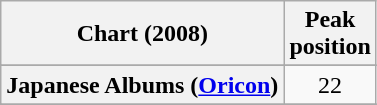<table class="wikitable sortable plainrowheaders" style="text-align:center">
<tr>
<th>Chart (2008)</th>
<th>Peak<br>position</th>
</tr>
<tr>
</tr>
<tr>
</tr>
<tr>
</tr>
<tr>
</tr>
<tr>
</tr>
<tr>
</tr>
<tr>
</tr>
<tr>
</tr>
<tr>
</tr>
<tr>
</tr>
<tr>
<th scope="row">Japanese Albums (<a href='#'>Oricon</a>)</th>
<td>22</td>
</tr>
<tr>
</tr>
<tr>
</tr>
<tr>
</tr>
<tr>
</tr>
<tr>
</tr>
<tr>
</tr>
<tr>
</tr>
<tr>
</tr>
</table>
